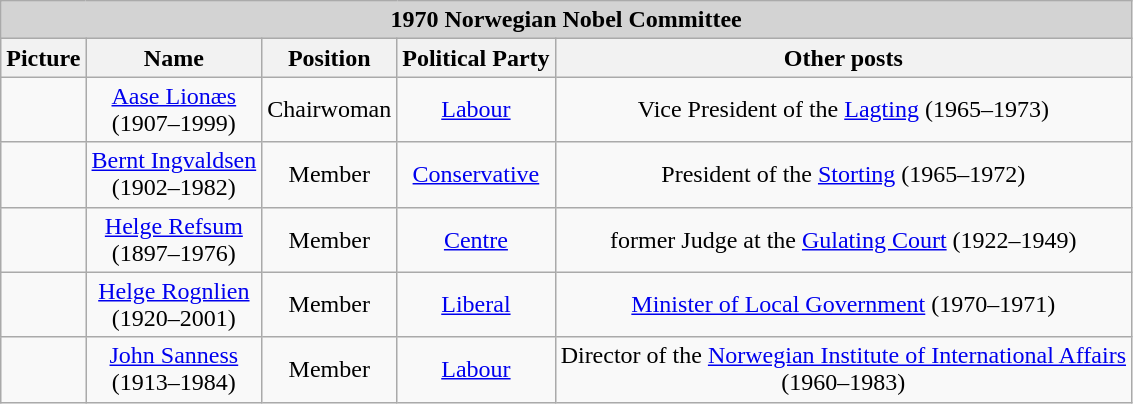<table class="wikitable sortable">
<tr>
<td style="background:lightgrey;white-space:nowrap" colspan="6" align="center"><strong>1970 Norwegian Nobel Committee</strong></td>
</tr>
<tr>
<th>Picture</th>
<th>Name</th>
<th>Position</th>
<th>Political Party</th>
<th>Other posts</th>
</tr>
<tr>
<td></td>
<td align="center"><a href='#'>Aase Lionæs</a> <br>(1907–1999)</td>
<td align="center">Chairwoman</td>
<td align="center"><a href='#'>Labour</a></td>
<td align="center">Vice President of the <a href='#'>Lagting</a> (1965–1973)</td>
</tr>
<tr>
<td></td>
<td align="center"><a href='#'>Bernt Ingvaldsen</a> <br>(1902–1982)</td>
<td align="center">Member</td>
<td align="center"><a href='#'>Conservative</a></td>
<td align="center">President of the <a href='#'>Storting</a> (1965–1972)</td>
</tr>
<tr>
<td></td>
<td align="center"><a href='#'>Helge Refsum</a> <br>(1897–1976)</td>
<td align="center">Member</td>
<td align="center"><a href='#'>Centre</a></td>
<td align="center">former Judge at the <a href='#'>Gulating Court</a> (1922–1949)</td>
</tr>
<tr>
<td></td>
<td align="center"><a href='#'>Helge Rognlien</a> <br>(1920–2001)</td>
<td align="center">Member</td>
<td align="center"><a href='#'>Liberal</a></td>
<td align="center"><a href='#'>Minister of Local Government</a> (1970–1971)</td>
</tr>
<tr>
<td></td>
<td align="center"><a href='#'>John Sanness</a> <br>(1913–1984)</td>
<td align="center">Member</td>
<td align="center"><a href='#'>Labour</a></td>
<td align="center">Director of the <a href='#'>Norwegian Institute of International Affairs</a> <br>(1960–1983)</td>
</tr>
</table>
